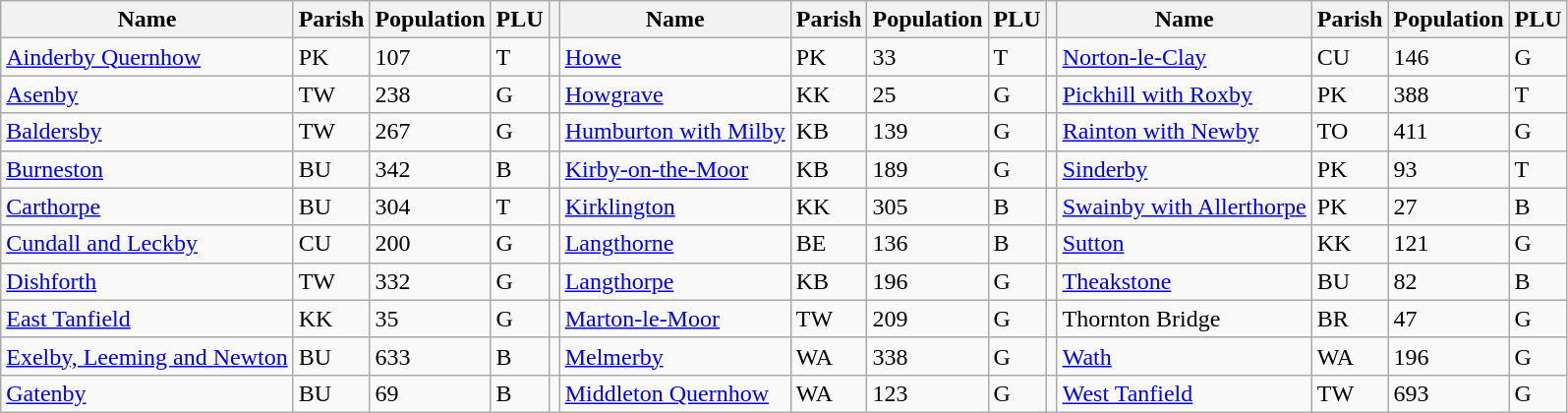<table class="wikitable">
<tr>
<th>Name</th>
<th>Parish</th>
<th>Population</th>
<th>PLU</th>
<th></th>
<th>Name</th>
<th>Parish</th>
<th>Population</th>
<th>PLU</th>
<th></th>
<th>Name</th>
<th>Parish</th>
<th>Population</th>
<th>PLU</th>
</tr>
<tr>
<td><a href='#'>Ainderby Quernhow</a></td>
<td>PK</td>
<td>107</td>
<td>T</td>
<td></td>
<td><a href='#'>Howe</a></td>
<td>PK</td>
<td>33</td>
<td>T</td>
<td></td>
<td><a href='#'>Norton-le-Clay</a></td>
<td>CU</td>
<td>146</td>
<td>G</td>
</tr>
<tr>
<td><a href='#'>Asenby</a></td>
<td>TW</td>
<td>238</td>
<td>G</td>
<td></td>
<td><a href='#'>Howgrave</a></td>
<td>KK</td>
<td>25</td>
<td>G</td>
<td></td>
<td><a href='#'>Pickhill with Roxby</a></td>
<td>PK</td>
<td>388</td>
<td>T</td>
</tr>
<tr>
<td><a href='#'>Baldersby</a></td>
<td>TW</td>
<td>267</td>
<td>G</td>
<td></td>
<td><a href='#'>Humburton with Milby</a></td>
<td>KB</td>
<td>139</td>
<td>G</td>
<td></td>
<td><a href='#'>Rainton with Newby</a></td>
<td>TO</td>
<td>411</td>
<td>G</td>
</tr>
<tr>
<td><a href='#'>Burneston</a></td>
<td>BU</td>
<td>342</td>
<td>B</td>
<td></td>
<td><a href='#'>Kirby-on-the-Moor</a></td>
<td>KB</td>
<td>189</td>
<td>G</td>
<td></td>
<td><a href='#'>Sinderby</a></td>
<td>PK</td>
<td>93</td>
<td>T</td>
</tr>
<tr>
<td><a href='#'>Carthorpe</a></td>
<td>BU</td>
<td>304</td>
<td>T</td>
<td></td>
<td><a href='#'>Kirklington</a></td>
<td>KK</td>
<td>305</td>
<td>B</td>
<td></td>
<td><a href='#'>Swainby with Allerthorpe</a></td>
<td>PK</td>
<td>27</td>
<td>B</td>
</tr>
<tr>
<td><a href='#'>Cundall and Leckby</a></td>
<td>CU</td>
<td>200</td>
<td>G</td>
<td></td>
<td><a href='#'>Langthorne</a></td>
<td>BE</td>
<td>136</td>
<td>B</td>
<td></td>
<td><a href='#'>Sutton</a></td>
<td>KK</td>
<td>121</td>
<td>G</td>
</tr>
<tr>
<td><a href='#'>Dishforth</a></td>
<td>TW</td>
<td>332</td>
<td>G</td>
<td></td>
<td><a href='#'>Langthorpe</a></td>
<td>KB</td>
<td>196</td>
<td>G</td>
<td></td>
<td><a href='#'>Theakstone</a></td>
<td>BU</td>
<td>82</td>
<td>B</td>
</tr>
<tr>
<td><a href='#'>East Tanfield</a></td>
<td>KK</td>
<td>35</td>
<td>G</td>
<td></td>
<td><a href='#'>Marton-le-Moor</a></td>
<td>TW</td>
<td>209</td>
<td>G</td>
<td></td>
<td>Thornton Bridge</td>
<td>BR</td>
<td>47</td>
<td>G</td>
</tr>
<tr>
<td><a href='#'>Exelby, Leeming and Newton</a></td>
<td>BU</td>
<td>633</td>
<td>B</td>
<td></td>
<td><a href='#'>Melmerby</a></td>
<td>WA</td>
<td>338</td>
<td>G</td>
<td></td>
<td><a href='#'>Wath</a></td>
<td>WA</td>
<td>196</td>
<td>G</td>
</tr>
<tr>
<td><a href='#'>Gatenby</a></td>
<td>BU</td>
<td>69</td>
<td>B</td>
<td></td>
<td><a href='#'>Middleton Quernhow</a></td>
<td>WA</td>
<td>123</td>
<td>G</td>
<td></td>
<td><a href='#'>West Tanfield</a></td>
<td>TW</td>
<td>693</td>
<td>G</td>
</tr>
</table>
